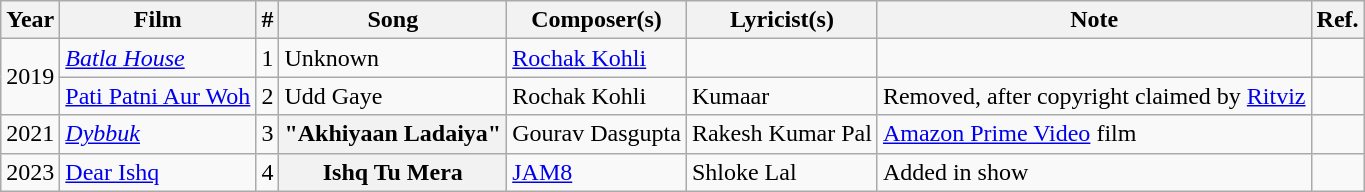<table class="wikitable plainrowheaders">
<tr>
<th scope="col">Year</th>
<th scope="col">Film</th>
<th>#</th>
<th scope="col">Song</th>
<th scope="col">Composer(s)</th>
<th scope="col">Lyricist(s)</th>
<th scope="col">Note</th>
<th scope="col">Ref.</th>
</tr>
<tr>
<td rowspan="2">2019</td>
<td><em><a href='#'>Batla House</a></em></td>
<td>1</td>
<td>Unknown</td>
<td><a href='#'>Rochak Kohli</a></td>
<td></td>
<td></td>
<td></td>
</tr>
<tr>
<td><a href='#'>Pati Patni Aur Woh</a></td>
<td>2</td>
<td>Udd Gaye</td>
<td>Rochak Kohli</td>
<td>Kumaar</td>
<td>Removed, after copyright claimed by <a href='#'>Ritviz</a></td>
<td></td>
</tr>
<tr>
<td>2021</td>
<td><em><a href='#'>Dybbuk</a></em></td>
<td>3</td>
<th scope=row>"Akhiyaan Ladaiya"</th>
<td>Gourav Dasgupta</td>
<td>Rakesh Kumar Pal</td>
<td><a href='#'>Amazon Prime Video</a> film</td>
<td></td>
</tr>
<tr>
<td>2023</td>
<td><a href='#'>Dear Ishq</a></td>
<td>4</td>
<th>Ishq Tu Mera</th>
<td><a href='#'>JAM8</a></td>
<td>Shloke Lal</td>
<td>Added in show</td>
<td></td>
</tr>
</table>
